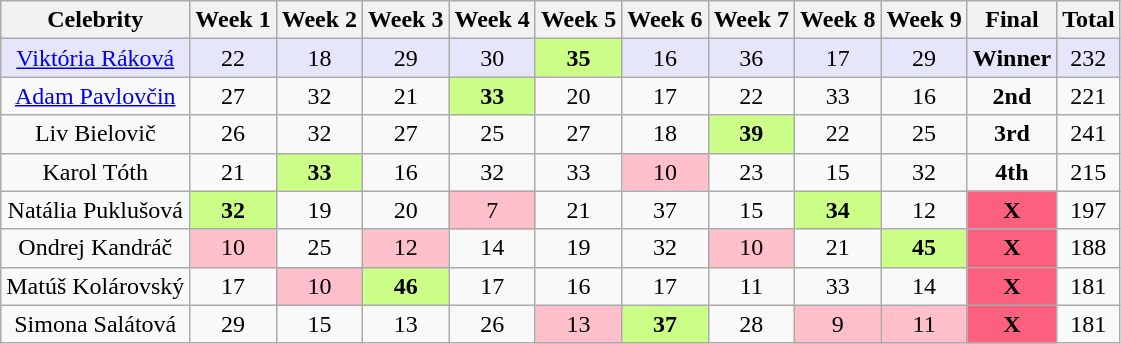<table class="wikitable sortable" style="text-align:center;">
<tr>
<th>Celebrity</th>
<th>Week 1</th>
<th>Week 2</th>
<th>Week 3</th>
<th>Week 4</th>
<th>Week 5</th>
<th>Week 6</th>
<th>Week 7</th>
<th>Week 8</th>
<th>Week 9</th>
<th>Final</th>
<th>Total</th>
</tr>
<tr style=background:lavender>
<td><a href='#'>Viktória Ráková</a></td>
<td>22</td>
<td>18</td>
<td>29</td>
<td>30</td>
<td style=background:#ccff88><strong>35</strong></td>
<td>16</td>
<td>36</td>
<td>17</td>
<td>29</td>
<td><strong>Winner</strong></td>
<td>232</td>
</tr>
<tr>
<td><a href='#'>Adam Pavlovčin</a></td>
<td>27</td>
<td>32</td>
<td>21</td>
<td style="background:#ccff88"><strong>33</strong></td>
<td>20</td>
<td>17</td>
<td>22</td>
<td>33</td>
<td>16</td>
<td><strong>2nd</strong></td>
<td>221</td>
</tr>
<tr>
<td>Liv Bielovič</td>
<td>26</td>
<td>32</td>
<td>27</td>
<td>25</td>
<td>27</td>
<td>18</td>
<td style=background:#ccff88><strong>39</strong></td>
<td>22</td>
<td>25</td>
<td><strong>3rd</strong></td>
<td>241</td>
</tr>
<tr>
<td>Karol Tóth</td>
<td>21</td>
<td style="background:#ccff88"><strong>33</strong></td>
<td>16</td>
<td>32</td>
<td>33</td>
<td style=background:pink>10</td>
<td>23</td>
<td>15</td>
<td>32</td>
<td><strong>4th</strong></td>
<td>215</td>
</tr>
<tr>
<td>Natália Puklušová</td>
<td style="background:#ccff88"><strong>32</strong></td>
<td>19</td>
<td>20</td>
<td Bgcolor="pink">7</td>
<td>21</td>
<td data-sort-value=a>37</td>
<td>15</td>
<td style="background:#ccff88"><strong>34</strong></td>
<td>12</td>
<td style="background:#FB607F;"><strong>X</strong></td>
<td>197</td>
</tr>
<tr>
<td>Ondrej Kandráč</td>
<td style="background:pink">10</td>
<td>25</td>
<td style="background:pink">12</td>
<td>14</td>
<td>19</td>
<td>32</td>
<td style="background:pink">10</td>
<td>21</td>
<td style="background:#ccff88"><strong>45</strong></td>
<td style="background:#FB607F;"><strong>X</strong></td>
<td>188</td>
</tr>
<tr>
<td>Matúš Kolárovský</td>
<td>17</td>
<td style="background:pink">10</td>
<td style="background:#ccff88"><strong>46</strong></td>
<td>17</td>
<td>16</td>
<td>17</td>
<td>11</td>
<td>33</td>
<td>14</td>
<td style="background:#FB607F;"><strong>X</strong></td>
<td>181</td>
</tr>
<tr>
<td>Simona Salátová</td>
<td>29</td>
<td>15</td>
<td>13</td>
<td>26</td>
<td style="background:pink">13</td>
<td data-sort-value=b; style="background:#ccff88"><strong>37</strong></td>
<td>28</td>
<td style="background:pink">9</td>
<td style="background:pink">11</td>
<td style="background:#FB607F;"><strong>X</strong></td>
<td data-sort-value=1>181</td>
</tr>
</table>
